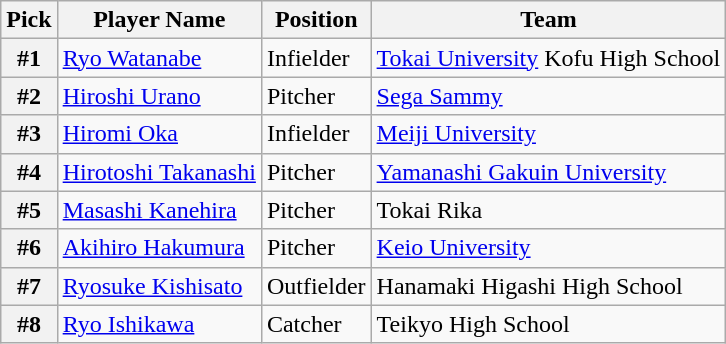<table class="wikitable">
<tr>
<th>Pick</th>
<th>Player Name</th>
<th>Position</th>
<th>Team</th>
</tr>
<tr>
<th>#1</th>
<td><a href='#'>Ryo Watanabe</a></td>
<td>Infielder</td>
<td><a href='#'>Tokai University</a> Kofu High School</td>
</tr>
<tr>
<th>#2</th>
<td><a href='#'>Hiroshi Urano</a></td>
<td>Pitcher</td>
<td><a href='#'>Sega Sammy</a></td>
</tr>
<tr>
<th>#3</th>
<td><a href='#'>Hiromi Oka</a></td>
<td>Infielder</td>
<td><a href='#'>Meiji University</a></td>
</tr>
<tr>
<th>#4</th>
<td><a href='#'>Hirotoshi Takanashi</a></td>
<td>Pitcher</td>
<td><a href='#'>Yamanashi Gakuin University</a></td>
</tr>
<tr>
<th>#5</th>
<td><a href='#'>Masashi Kanehira</a></td>
<td>Pitcher</td>
<td>Tokai Rika</td>
</tr>
<tr>
<th>#6</th>
<td><a href='#'>Akihiro Hakumura</a></td>
<td>Pitcher</td>
<td><a href='#'>Keio University</a></td>
</tr>
<tr>
<th>#7</th>
<td><a href='#'>Ryosuke Kishisato</a></td>
<td>Outfielder</td>
<td>Hanamaki Higashi High School</td>
</tr>
<tr>
<th>#8</th>
<td><a href='#'>Ryo Ishikawa</a></td>
<td>Catcher</td>
<td>Teikyo High School</td>
</tr>
</table>
